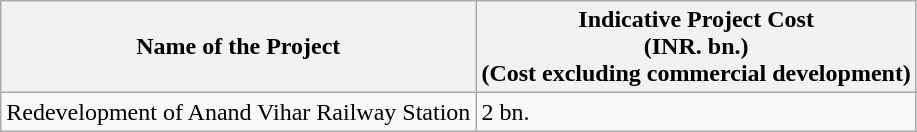<table class="wikitable">
<tr>
<th>Name of the Project</th>
<th>Indicative Project Cost<br>(INR. bn.)<br>(Cost excluding commercial development)</th>
</tr>
<tr>
<td>Redevelopment of Anand Vihar Railway Station</td>
<td>2 bn.</td>
</tr>
</table>
